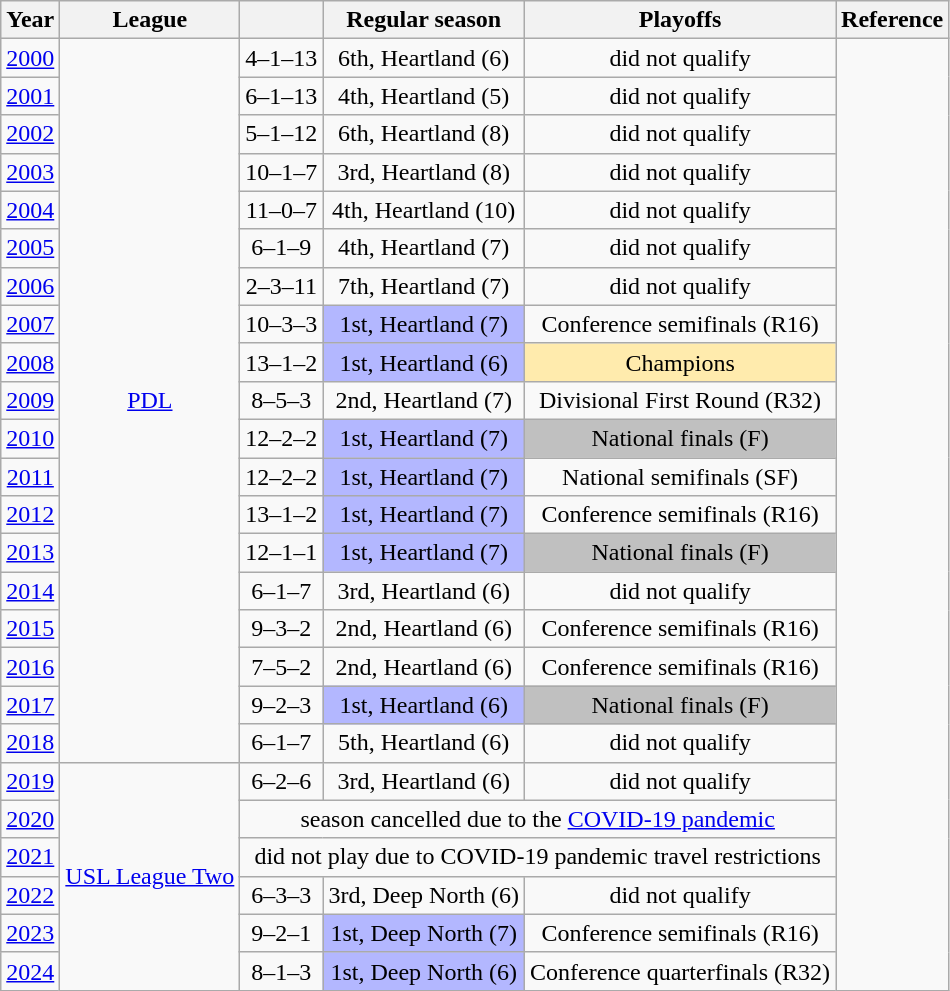<table class="wikitable" style="text-align:center">
<tr>
<th>Year</th>
<th>League</th>
<th></th>
<th>Regular season</th>
<th>Playoffs</th>
<th>Reference</th>
</tr>
<tr>
<td><a href='#'>2000</a></td>
<td rowspan="19"><a href='#'>PDL</a></td>
<td>4–1–13</td>
<td>6th, Heartland (6)</td>
<td>did not qualify</td>
<td rowspan="26"></td>
</tr>
<tr>
<td><a href='#'>2001</a></td>
<td>6–1–13</td>
<td>4th, Heartland (5)</td>
<td>did not qualify</td>
</tr>
<tr>
<td><a href='#'>2002</a></td>
<td>5–1–12</td>
<td>6th, Heartland (8)</td>
<td>did not qualify</td>
</tr>
<tr>
<td><a href='#'>2003</a></td>
<td>10–1–7</td>
<td>3rd, Heartland (8)</td>
<td>did not qualify</td>
</tr>
<tr>
<td><a href='#'>2004</a></td>
<td>11–0–7</td>
<td>4th, Heartland (10)</td>
<td>did not qualify</td>
</tr>
<tr>
<td><a href='#'>2005</a></td>
<td>6–1–9</td>
<td>4th, Heartland (7)</td>
<td>did not qualify</td>
</tr>
<tr>
<td><a href='#'>2006</a></td>
<td>2–3–11</td>
<td>7th, Heartland (7)</td>
<td>did not qualify</td>
</tr>
<tr>
<td><a href='#'>2007</a></td>
<td>10–3–3</td>
<td bgcolor="B3B7FF">1st, Heartland (7)</td>
<td>Conference semifinals (R16)</td>
</tr>
<tr>
<td><a href='#'>2008</a></td>
<td>13–1–2</td>
<td bgcolor="B3B7FF">1st, Heartland (6)</td>
<td bgcolor="FFEBAD">Champions</td>
</tr>
<tr>
<td><a href='#'>2009</a></td>
<td>8–5–3</td>
<td>2nd, Heartland (7)</td>
<td>Divisional First Round (R32)</td>
</tr>
<tr>
<td><a href='#'>2010</a></td>
<td>12–2–2</td>
<td bgcolor="B3B7FF">1st, Heartland (7)</td>
<td bgcolor=silver>National finals (F)</td>
</tr>
<tr>
<td><a href='#'>2011</a></td>
<td>12–2–2</td>
<td bgcolor="B3B7FF">1st, Heartland (7)</td>
<td>National semifinals (SF)</td>
</tr>
<tr>
<td><a href='#'>2012</a></td>
<td>13–1–2</td>
<td bgcolor="B3B7FF">1st, Heartland (7)</td>
<td>Conference semifinals (R16)</td>
</tr>
<tr>
<td><a href='#'>2013</a></td>
<td>12–1–1</td>
<td bgcolor="B3B7FF">1st, Heartland (7)</td>
<td bgcolor=silver>National finals (F)</td>
</tr>
<tr>
<td><a href='#'>2014</a></td>
<td>6–1–7</td>
<td>3rd, Heartland (6)</td>
<td>did not qualify</td>
</tr>
<tr>
<td><a href='#'>2015</a></td>
<td>9–3–2</td>
<td>2nd, Heartland (6)</td>
<td>Conference semifinals (R16)</td>
</tr>
<tr>
<td><a href='#'>2016</a></td>
<td>7–5–2</td>
<td>2nd, Heartland (6)</td>
<td>Conference semifinals (R16)</td>
</tr>
<tr>
<td><a href='#'>2017</a></td>
<td>9–2–3</td>
<td bgcolor="B3B7FF">1st, Heartland (6)</td>
<td bgcolor=silver>National finals (F)</td>
</tr>
<tr>
<td><a href='#'>2018</a></td>
<td>6–1–7</td>
<td>5th, Heartland (6)</td>
<td>did not qualify</td>
</tr>
<tr>
<td><a href='#'>2019</a></td>
<td rowspan=6><a href='#'>USL League Two</a></td>
<td>6–2–6</td>
<td>3rd, Heartland (6)</td>
<td>did not qualify</td>
</tr>
<tr>
<td><a href='#'>2020</a></td>
<td colspan="3">season cancelled due to the <a href='#'>COVID-19 pandemic</a></td>
</tr>
<tr>
<td><a href='#'>2021</a></td>
<td colspan="3">did not play due to COVID-19 pandemic travel restrictions</td>
</tr>
<tr>
<td><a href='#'>2022</a></td>
<td>6–3–3</td>
<td>3rd, Deep North (6)</td>
<td>did not qualify</td>
</tr>
<tr>
<td><a href='#'>2023</a></td>
<td>9–2–1</td>
<td bgcolor="B3B7FF">1st, Deep North (7)</td>
<td>Conference semifinals (R16)</td>
</tr>
<tr>
<td><a href='#'>2024</a></td>
<td>8–1–3</td>
<td bgcolor="B3B7FF">1st, Deep North (6)</td>
<td>Conference quarterfinals (R32)</td>
</tr>
</table>
